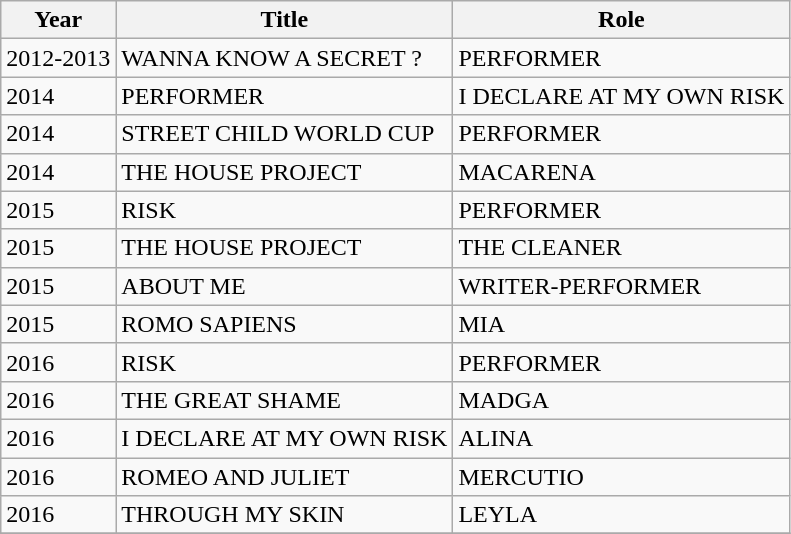<table class="wikitable sortable">
<tr>
<th>Year</th>
<th>Title</th>
<th>Role</th>
</tr>
<tr>
<td>2012-2013</td>
<td>WANNA KNOW A SECRET ?</td>
<td>PERFORMER</td>
</tr>
<tr>
<td>2014</td>
<td>PERFORMER</td>
<td>I DECLARE AT MY OWN RISK</td>
</tr>
<tr>
<td>2014</td>
<td>STREET CHILD WORLD CUP</td>
<td>PERFORMER</td>
</tr>
<tr>
<td>2014</td>
<td>THE HOUSE PROJECT</td>
<td>MACARENA</td>
</tr>
<tr>
<td>2015</td>
<td>RISK</td>
<td>PERFORMER</td>
</tr>
<tr>
<td>2015</td>
<td>THE HOUSE PROJECT</td>
<td>THE CLEANER</td>
</tr>
<tr>
<td>2015</td>
<td>ABOUT ME</td>
<td>WRITER-PERFORMER</td>
</tr>
<tr>
<td>2015</td>
<td>ROMO SAPIENS</td>
<td>MIA</td>
</tr>
<tr>
<td>2016</td>
<td>RISK</td>
<td>PERFORMER</td>
</tr>
<tr>
<td>2016</td>
<td>THE GREAT SHAME</td>
<td>MADGA</td>
</tr>
<tr>
<td>2016</td>
<td>I DECLARE AT MY OWN RISK</td>
<td>ALINA</td>
</tr>
<tr>
<td>2016</td>
<td>ROMEO AND JULIET</td>
<td>MERCUTIO</td>
</tr>
<tr>
<td>2016</td>
<td>THROUGH MY SKIN</td>
<td>LEYLA</td>
</tr>
<tr>
</tr>
</table>
